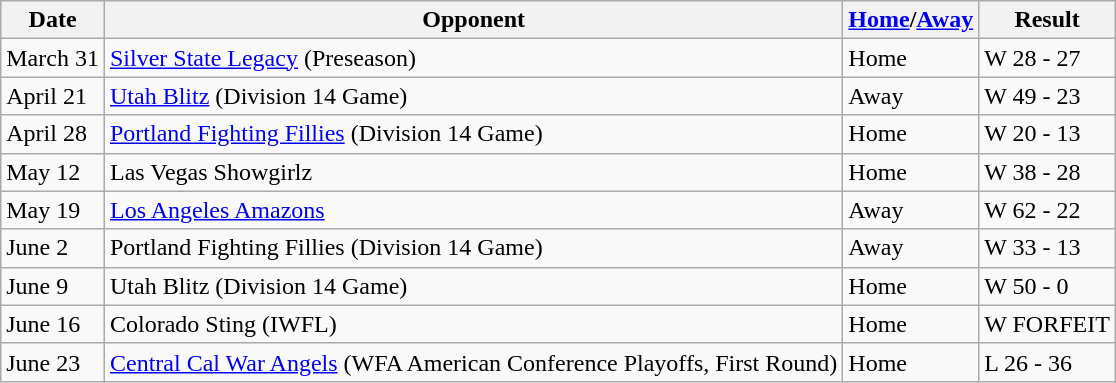<table class="wikitable">
<tr>
<th>Date</th>
<th>Opponent</th>
<th><a href='#'>Home</a>/<a href='#'>Away</a></th>
<th>Result</th>
</tr>
<tr>
<td>March 31</td>
<td><a href='#'>Silver State Legacy</a> (Preseason)</td>
<td>Home</td>
<td>W 28 - 27</td>
</tr>
<tr>
<td>April 21</td>
<td><a href='#'>Utah Blitz</a> (Division 14 Game)</td>
<td>Away</td>
<td>W 49 - 23</td>
</tr>
<tr>
<td>April 28</td>
<td><a href='#'>Portland Fighting Fillies</a> (Division 14 Game)</td>
<td>Home</td>
<td>W 20 - 13</td>
</tr>
<tr>
<td>May 12</td>
<td>Las Vegas Showgirlz</td>
<td>Home</td>
<td>W 38 - 28</td>
</tr>
<tr>
<td>May 19</td>
<td><a href='#'>Los Angeles Amazons</a></td>
<td>Away</td>
<td>W 62 - 22</td>
</tr>
<tr>
<td>June 2</td>
<td>Portland Fighting Fillies (Division 14 Game)</td>
<td>Away</td>
<td>W 33 - 13</td>
</tr>
<tr>
<td>June 9</td>
<td>Utah Blitz (Division 14 Game)</td>
<td>Home</td>
<td>W 50 - 0</td>
</tr>
<tr>
<td>June 16</td>
<td>Colorado Sting (IWFL)</td>
<td>Home</td>
<td>W FORFEIT</td>
</tr>
<tr>
<td>June 23</td>
<td><a href='#'>Central Cal War Angels</a> (WFA American Conference Playoffs, First Round)</td>
<td>Home</td>
<td>L 26 - 36</td>
</tr>
</table>
